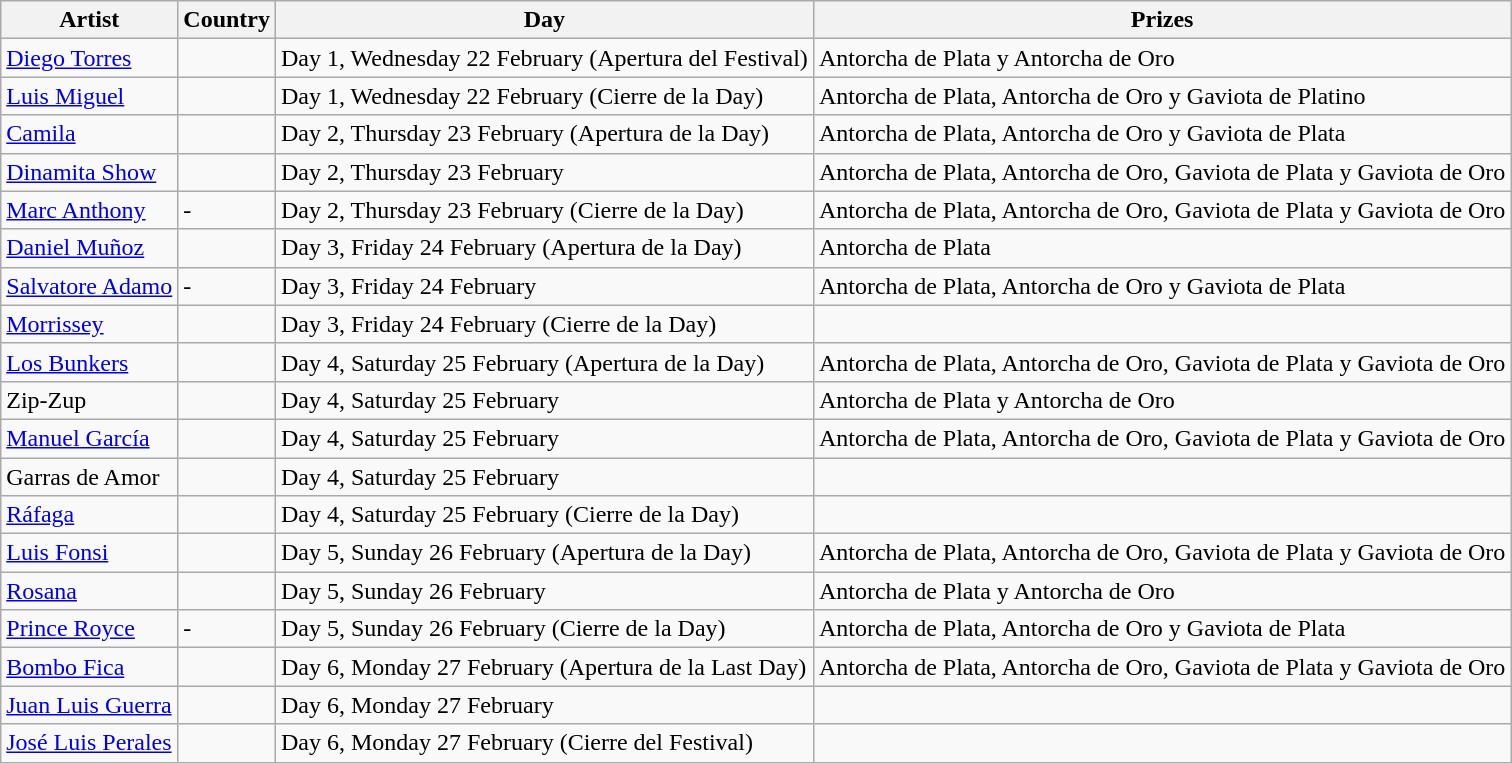<table class="wikitable">
<tr>
<th>Artist</th>
<th>Country</th>
<th>Day</th>
<th>Prizes</th>
</tr>
<tr>
<td><a href='#'>Diego Torres</a></td>
<td></td>
<td>Day 1, Wednesday 22 February (Apertura del Festival)</td>
<td>Antorcha de Plata y Antorcha de Oro</td>
</tr>
<tr>
<td><a href='#'>Luis Miguel</a></td>
<td></td>
<td>Day 1, Wednesday 22 February (Cierre de la Day)</td>
<td>Antorcha de Plata, Antorcha de Oro y Gaviota de Platino</td>
</tr>
<tr>
<td><a href='#'>Camila</a></td>
<td></td>
<td>Day 2, Thursday 23 February (Apertura de la Day)</td>
<td>Antorcha de Plata, Antorcha de Oro y Gaviota de Plata</td>
</tr>
<tr>
<td><a href='#'>Dinamita Show</a></td>
<td></td>
<td>Day 2, Thursday 23 February</td>
<td>Antorcha de Plata, Antorcha de Oro, Gaviota de Plata y Gaviota de Oro</td>
</tr>
<tr>
<td><a href='#'>Marc Anthony</a></td>
<td>-</td>
<td>Day 2, Thursday 23 February (Cierre de la Day)</td>
<td>Antorcha de Plata, Antorcha de Oro, Gaviota de Plata y Gaviota de Oro</td>
</tr>
<tr>
<td><a href='#'>Daniel Muñoz</a></td>
<td></td>
<td>Day 3, Friday 24 February (Apertura de la Day)</td>
<td>Antorcha de Plata</td>
</tr>
<tr>
<td><a href='#'>Salvatore Adamo</a></td>
<td>-</td>
<td>Day 3, Friday 24 February</td>
<td>Antorcha de Plata, Antorcha de Oro y Gaviota de Plata</td>
</tr>
<tr>
<td><a href='#'>Morrissey</a></td>
<td></td>
<td>Day 3, Friday 24 February (Cierre de la Day)</td>
<td></td>
</tr>
<tr>
<td><a href='#'>Los Bunkers</a></td>
<td></td>
<td>Day 4, Saturday 25 February (Apertura de la Day)</td>
<td>Antorcha de Plata, Antorcha de Oro, Gaviota de Plata y Gaviota de Oro</td>
</tr>
<tr>
<td>Zip-Zup</td>
<td></td>
<td>Day 4, Saturday 25 February</td>
<td>Antorcha de Plata y Antorcha de Oro</td>
</tr>
<tr>
<td><a href='#'>Manuel García</a></td>
<td></td>
<td>Day 4, Saturday 25 February</td>
<td>Antorcha de Plata, Antorcha de Oro, Gaviota de Plata y Gaviota de Oro</td>
</tr>
<tr>
<td>Garras de Amor</td>
<td></td>
<td>Day 4, Saturday 25 February</td>
<td></td>
</tr>
<tr>
<td><a href='#'>Ráfaga</a></td>
<td></td>
<td>Day 4, Saturday 25 February (Cierre de la Day)</td>
<td></td>
</tr>
<tr>
<td><a href='#'>Luis Fonsi</a></td>
<td></td>
<td>Day 5, Sunday 26 February (Apertura de la Day)</td>
<td>Antorcha de Plata, Antorcha de Oro, Gaviota de Plata y Gaviota de Oro</td>
</tr>
<tr>
<td><a href='#'>Rosana</a></td>
<td></td>
<td>Day 5, Sunday 26 February</td>
<td>Antorcha de Plata y Antorcha de Oro</td>
</tr>
<tr>
<td><a href='#'>Prince Royce</a></td>
<td>-</td>
<td>Day 5, Sunday 26 February (Cierre de la Day)</td>
<td>Antorcha de Plata, Antorcha de Oro y Gaviota de Plata</td>
</tr>
<tr>
<td><a href='#'>Bombo Fica</a></td>
<td></td>
<td>Day 6, Monday 27 February (Apertura de la Last Day)</td>
<td>Antorcha de Plata, Antorcha de Oro, Gaviota de Plata y Gaviota de Oro</td>
</tr>
<tr>
<td><a href='#'>Juan Luis Guerra</a></td>
<td></td>
<td>Day 6, Monday 27 February</td>
<td></td>
</tr>
<tr>
<td><a href='#'>José Luis Perales</a></td>
<td></td>
<td>Day 6, Monday 27 February (Cierre del Festival)</td>
<td></td>
</tr>
</table>
